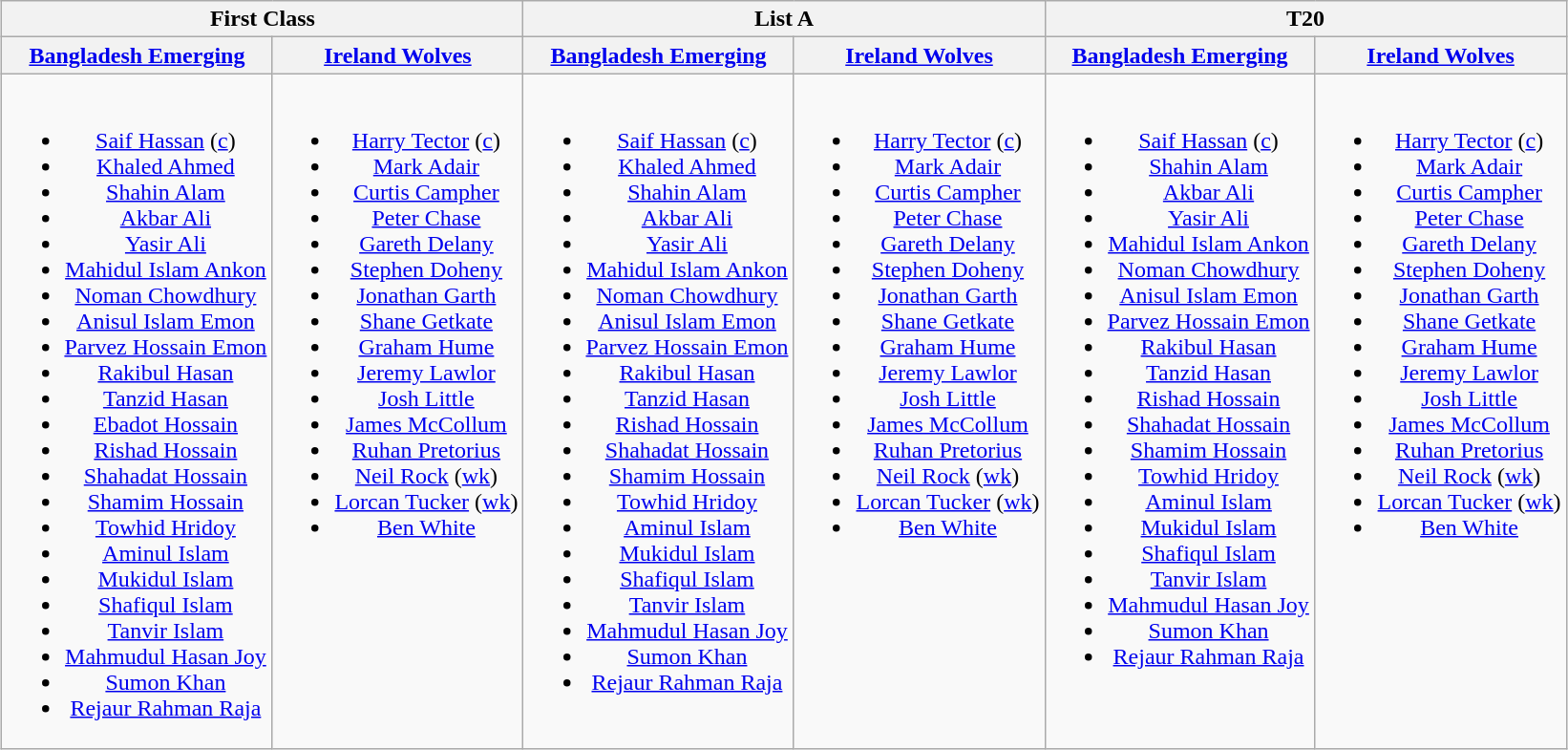<table class="wikitable" style="text-align:center; margin:auto">
<tr>
<th colspan=2>First Class</th>
<th colspan=2>List A</th>
<th colspan=2>T20</th>
</tr>
<tr>
<th> <a href='#'>Bangladesh Emerging</a></th>
<th> <a href='#'>Ireland Wolves</a></th>
<th> <a href='#'>Bangladesh Emerging</a></th>
<th> <a href='#'>Ireland Wolves</a></th>
<th> <a href='#'>Bangladesh Emerging</a></th>
<th> <a href='#'>Ireland Wolves</a></th>
</tr>
<tr style="vertical-align:top">
<td><br><ul><li><a href='#'>Saif Hassan</a> (<a href='#'>c</a>)</li><li><a href='#'>Khaled Ahmed</a></li><li><a href='#'>Shahin Alam</a></li><li><a href='#'>Akbar Ali</a></li><li><a href='#'>Yasir Ali</a></li><li><a href='#'>Mahidul Islam Ankon</a></li><li><a href='#'>Noman Chowdhury</a></li><li><a href='#'>Anisul Islam Emon</a></li><li><a href='#'>Parvez Hossain Emon</a></li><li><a href='#'>Rakibul Hasan</a></li><li><a href='#'>Tanzid Hasan</a></li><li><a href='#'>Ebadot Hossain</a></li><li><a href='#'>Rishad Hossain</a></li><li><a href='#'>Shahadat Hossain</a></li><li><a href='#'>Shamim Hossain</a></li><li><a href='#'>Towhid Hridoy</a></li><li><a href='#'>Aminul Islam</a></li><li><a href='#'>Mukidul Islam</a></li><li><a href='#'>Shafiqul Islam</a></li><li><a href='#'>Tanvir Islam</a></li><li><a href='#'>Mahmudul Hasan Joy</a></li><li><a href='#'>Sumon Khan</a></li><li><a href='#'>Rejaur Rahman Raja</a></li></ul></td>
<td><br><ul><li><a href='#'>Harry Tector</a> (<a href='#'>c</a>)</li><li><a href='#'>Mark Adair</a></li><li><a href='#'>Curtis Campher</a></li><li><a href='#'>Peter Chase</a></li><li><a href='#'>Gareth Delany</a></li><li><a href='#'>Stephen Doheny</a></li><li><a href='#'>Jonathan Garth</a></li><li><a href='#'>Shane Getkate</a></li><li><a href='#'>Graham Hume</a></li><li><a href='#'>Jeremy Lawlor</a></li><li><a href='#'>Josh Little</a></li><li><a href='#'>James McCollum</a></li><li><a href='#'>Ruhan Pretorius</a></li><li><a href='#'>Neil Rock</a> (<a href='#'>wk</a>)</li><li><a href='#'>Lorcan Tucker</a> (<a href='#'>wk</a>)</li><li><a href='#'>Ben White</a></li></ul></td>
<td><br><ul><li><a href='#'>Saif Hassan</a> (<a href='#'>c</a>)</li><li><a href='#'>Khaled Ahmed</a></li><li><a href='#'>Shahin Alam</a></li><li><a href='#'>Akbar Ali</a></li><li><a href='#'>Yasir Ali</a></li><li><a href='#'>Mahidul Islam Ankon</a></li><li><a href='#'>Noman Chowdhury</a></li><li><a href='#'>Anisul Islam Emon</a></li><li><a href='#'>Parvez Hossain Emon</a></li><li><a href='#'>Rakibul Hasan</a></li><li><a href='#'>Tanzid Hasan</a></li><li><a href='#'>Rishad Hossain</a></li><li><a href='#'>Shahadat Hossain</a></li><li><a href='#'>Shamim Hossain</a></li><li><a href='#'>Towhid Hridoy</a></li><li><a href='#'>Aminul Islam</a></li><li><a href='#'>Mukidul Islam</a></li><li><a href='#'>Shafiqul Islam</a></li><li><a href='#'>Tanvir Islam</a></li><li><a href='#'>Mahmudul Hasan Joy</a></li><li><a href='#'>Sumon Khan</a></li><li><a href='#'>Rejaur Rahman Raja</a></li></ul></td>
<td><br><ul><li><a href='#'>Harry Tector</a> (<a href='#'>c</a>)</li><li><a href='#'>Mark Adair</a></li><li><a href='#'>Curtis Campher</a></li><li><a href='#'>Peter Chase</a></li><li><a href='#'>Gareth Delany</a></li><li><a href='#'>Stephen Doheny</a></li><li><a href='#'>Jonathan Garth</a></li><li><a href='#'>Shane Getkate</a></li><li><a href='#'>Graham Hume</a></li><li><a href='#'>Jeremy Lawlor</a></li><li><a href='#'>Josh Little</a></li><li><a href='#'>James McCollum</a></li><li><a href='#'>Ruhan Pretorius</a></li><li><a href='#'>Neil Rock</a> (<a href='#'>wk</a>)</li><li><a href='#'>Lorcan Tucker</a> (<a href='#'>wk</a>)</li><li><a href='#'>Ben White</a></li></ul></td>
<td><br><ul><li><a href='#'>Saif Hassan</a> (<a href='#'>c</a>)</li><li><a href='#'>Shahin Alam</a></li><li><a href='#'>Akbar Ali</a></li><li><a href='#'>Yasir Ali</a></li><li><a href='#'>Mahidul Islam Ankon</a></li><li><a href='#'>Noman Chowdhury</a></li><li><a href='#'>Anisul Islam Emon</a></li><li><a href='#'>Parvez Hossain Emon</a></li><li><a href='#'>Rakibul Hasan</a></li><li><a href='#'>Tanzid Hasan</a></li><li><a href='#'>Rishad Hossain</a></li><li><a href='#'>Shahadat Hossain</a></li><li><a href='#'>Shamim Hossain</a></li><li><a href='#'>Towhid Hridoy</a></li><li><a href='#'>Aminul Islam</a></li><li><a href='#'>Mukidul Islam</a></li><li><a href='#'>Shafiqul Islam</a></li><li><a href='#'>Tanvir Islam</a></li><li><a href='#'>Mahmudul Hasan Joy</a></li><li><a href='#'>Sumon Khan</a></li><li><a href='#'>Rejaur Rahman Raja</a></li></ul></td>
<td><br><ul><li><a href='#'>Harry Tector</a> (<a href='#'>c</a>)</li><li><a href='#'>Mark Adair</a></li><li><a href='#'>Curtis Campher</a></li><li><a href='#'>Peter Chase</a></li><li><a href='#'>Gareth Delany</a></li><li><a href='#'>Stephen Doheny</a></li><li><a href='#'>Jonathan Garth</a></li><li><a href='#'>Shane Getkate</a></li><li><a href='#'>Graham Hume</a></li><li><a href='#'>Jeremy Lawlor</a></li><li><a href='#'>Josh Little</a></li><li><a href='#'>James McCollum</a></li><li><a href='#'>Ruhan Pretorius</a></li><li><a href='#'>Neil Rock</a> (<a href='#'>wk</a>)</li><li><a href='#'>Lorcan Tucker</a> (<a href='#'>wk</a>)</li><li><a href='#'>Ben White</a></li></ul></td>
</tr>
</table>
